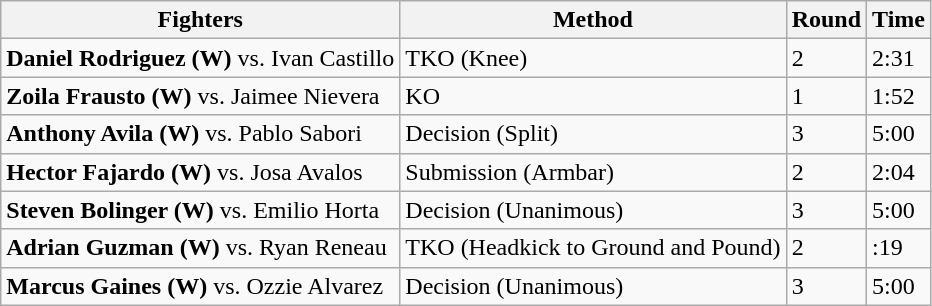<table class="wikitable">
<tr>
<th>Fighters</th>
<th>Method</th>
<th>Round</th>
<th>Time</th>
</tr>
<tr>
<td><strong>Daniel Rodriguez (W)</strong> vs. Ivan Castillo</td>
<td>TKO (Knee)</td>
<td>2</td>
<td>2:31</td>
</tr>
<tr>
<td><strong>Zoila Frausto (W)</strong> vs. Jaimee Nievera</td>
<td>KO</td>
<td>1</td>
<td>1:52</td>
</tr>
<tr>
<td><strong>Anthony Avila (W)</strong> vs. Pablo Sabori</td>
<td>Decision (Split)</td>
<td>3</td>
<td>5:00</td>
</tr>
<tr>
<td><strong>Hector Fajardo (W)</strong> vs. Josa Avalos</td>
<td>Submission (Armbar)</td>
<td>2</td>
<td>2:04</td>
</tr>
<tr>
<td><strong>Steven Bolinger (W)</strong> vs. Emilio Horta</td>
<td>Decision (Unanimous)</td>
<td>3</td>
<td>5:00</td>
</tr>
<tr>
<td><strong>Adrian Guzman (W)</strong> vs. Ryan Reneau</td>
<td>TKO (Headkick to Ground and Pound)</td>
<td>2</td>
<td>:19</td>
</tr>
<tr>
<td><strong>Marcus Gaines (W)</strong> vs. Ozzie Alvarez</td>
<td>Decision (Unanimous)</td>
<td>3</td>
<td>5:00</td>
</tr>
</table>
